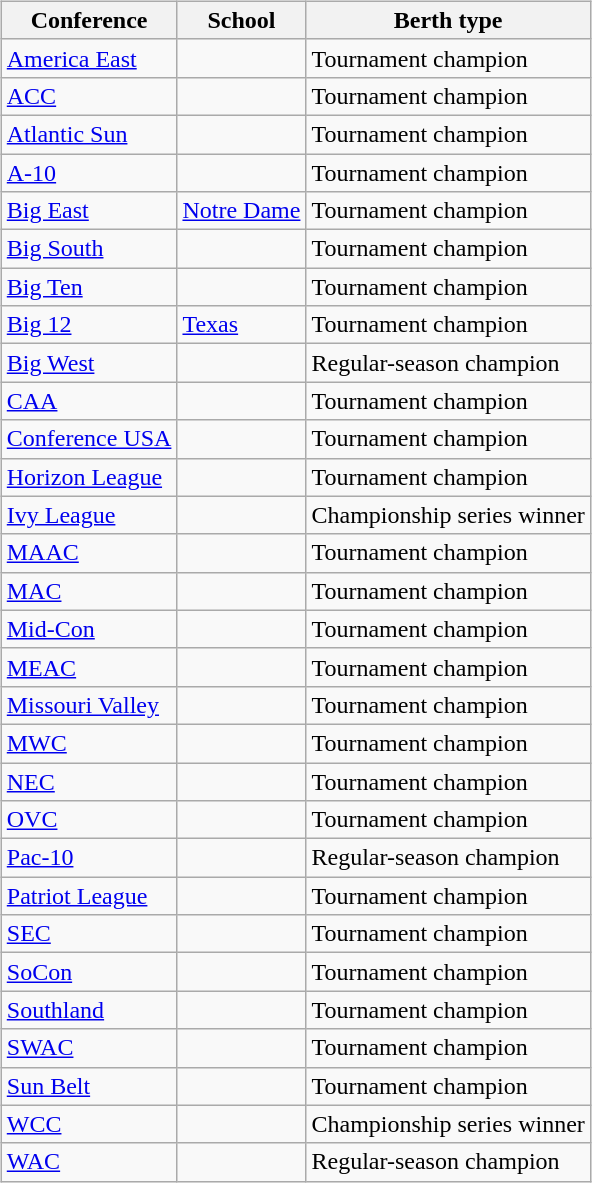<table>
<tr>
<td valign=top><br><table class="wikitable sortable">
<tr>
<th>Conference</th>
<th>School</th>
<th>Berth type</th>
</tr>
<tr>
<td><a href='#'>America East</a></td>
<td></td>
<td>Tournament champion</td>
</tr>
<tr>
<td><a href='#'>ACC</a></td>
<td></td>
<td>Tournament champion</td>
</tr>
<tr>
<td><a href='#'>Atlantic Sun</a></td>
<td></td>
<td>Tournament champion</td>
</tr>
<tr>
<td><a href='#'>A-10</a></td>
<td></td>
<td>Tournament champion</td>
</tr>
<tr>
<td><a href='#'>Big East</a></td>
<td><a href='#'>Notre Dame</a></td>
<td>Tournament champion</td>
</tr>
<tr>
<td><a href='#'>Big South</a></td>
<td></td>
<td>Tournament champion</td>
</tr>
<tr>
<td><a href='#'>Big Ten</a></td>
<td></td>
<td>Tournament champion</td>
</tr>
<tr>
<td><a href='#'>Big 12</a></td>
<td><a href='#'>Texas</a></td>
<td>Tournament champion</td>
</tr>
<tr>
<td><a href='#'>Big West</a></td>
<td></td>
<td>Regular-season champion</td>
</tr>
<tr>
<td><a href='#'>CAA</a></td>
<td></td>
<td>Tournament champion</td>
</tr>
<tr>
<td><a href='#'>Conference USA</a></td>
<td></td>
<td>Tournament champion</td>
</tr>
<tr>
<td><a href='#'>Horizon League</a></td>
<td></td>
<td>Tournament champion</td>
</tr>
<tr>
<td><a href='#'>Ivy League</a></td>
<td></td>
<td>Championship series winner</td>
</tr>
<tr>
<td><a href='#'>MAAC</a></td>
<td></td>
<td>Tournament champion</td>
</tr>
<tr>
<td><a href='#'>MAC</a></td>
<td></td>
<td>Tournament champion</td>
</tr>
<tr>
<td><a href='#'>Mid-Con</a></td>
<td></td>
<td>Tournament champion</td>
</tr>
<tr>
<td><a href='#'>MEAC</a></td>
<td></td>
<td>Tournament champion</td>
</tr>
<tr>
<td><a href='#'>Missouri Valley</a></td>
<td></td>
<td>Tournament champion</td>
</tr>
<tr>
<td><a href='#'>MWC</a></td>
<td></td>
<td>Tournament champion</td>
</tr>
<tr>
<td><a href='#'>NEC</a></td>
<td></td>
<td>Tournament champion</td>
</tr>
<tr>
<td><a href='#'>OVC</a></td>
<td></td>
<td>Tournament champion</td>
</tr>
<tr>
<td><a href='#'>Pac-10</a></td>
<td></td>
<td>Regular-season champion</td>
</tr>
<tr>
<td><a href='#'>Patriot League</a></td>
<td></td>
<td>Tournament champion</td>
</tr>
<tr>
<td><a href='#'>SEC</a></td>
<td></td>
<td>Tournament champion</td>
</tr>
<tr>
<td><a href='#'>SoCon</a></td>
<td></td>
<td>Tournament champion</td>
</tr>
<tr>
<td><a href='#'>Southland</a></td>
<td></td>
<td>Tournament champion</td>
</tr>
<tr>
<td><a href='#'>SWAC</a></td>
<td></td>
<td>Tournament champion</td>
</tr>
<tr>
<td><a href='#'>Sun Belt</a></td>
<td></td>
<td>Tournament champion</td>
</tr>
<tr>
<td><a href='#'>WCC</a></td>
<td></td>
<td>Championship series winner</td>
</tr>
<tr>
<td><a href='#'>WAC</a></td>
<td></td>
<td>Regular-season champion</td>
</tr>
</table>
</td>
</tr>
</table>
